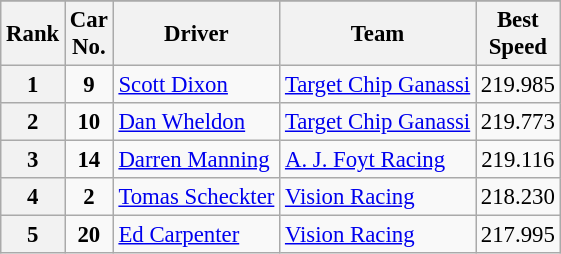<table class="wikitable" style="font-size:95%;">
<tr>
</tr>
<tr>
<th>Rank</th>
<th>Car<br>No.</th>
<th>Driver</th>
<th>Team</th>
<th>Best<br>Speed</th>
</tr>
<tr>
<th>1</th>
<td style="text-align:center"><strong>9</strong></td>
<td> <a href='#'>Scott Dixon</a></td>
<td><a href='#'>Target Chip Ganassi</a></td>
<td align=center>219.985</td>
</tr>
<tr>
<th>2</th>
<td style="text-align:center"><strong>10</strong></td>
<td> <a href='#'>Dan Wheldon</a></td>
<td><a href='#'>Target Chip Ganassi</a></td>
<td align=center>219.773</td>
</tr>
<tr>
<th>3</th>
<td style="text-align:center"><strong>14</strong></td>
<td> <a href='#'>Darren Manning</a></td>
<td><a href='#'>A. J. Foyt Racing</a></td>
<td align=center>219.116</td>
</tr>
<tr>
<th>4</th>
<td style="text-align:center"><strong>2</strong></td>
<td> <a href='#'>Tomas Scheckter</a></td>
<td><a href='#'>Vision Racing</a></td>
<td align=center>218.230</td>
</tr>
<tr>
<th>5</th>
<td style="text-align:center"><strong>20</strong></td>
<td> <a href='#'>Ed Carpenter</a></td>
<td><a href='#'>Vision Racing</a></td>
<td align=center>217.995</td>
</tr>
</table>
